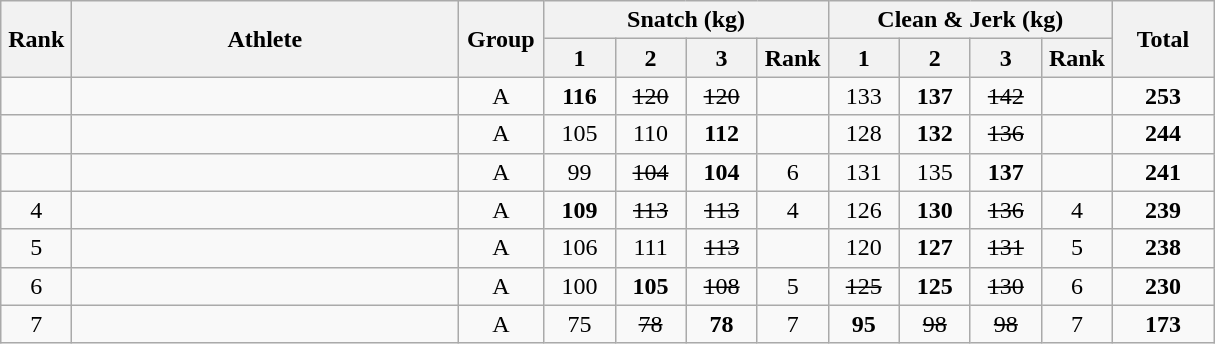<table class = "wikitable" style="text-align:center;">
<tr>
<th rowspan=2 width=40>Rank</th>
<th rowspan=2 width=250>Athlete</th>
<th rowspan=2 width=50>Group</th>
<th colspan=4>Snatch (kg)</th>
<th colspan=4>Clean & Jerk (kg)</th>
<th rowspan=2 width=60>Total</th>
</tr>
<tr>
<th width=40>1</th>
<th width=40>2</th>
<th width=40>3</th>
<th width=40>Rank</th>
<th width=40>1</th>
<th width=40>2</th>
<th width=40>3</th>
<th width=40>Rank</th>
</tr>
<tr>
<td></td>
<td align=left></td>
<td>A</td>
<td><strong>116</strong></td>
<td><s>120</s></td>
<td><s>120</s></td>
<td></td>
<td>133</td>
<td><strong>137</strong></td>
<td><s>142</s></td>
<td></td>
<td><strong>253</strong></td>
</tr>
<tr>
<td></td>
<td align=left></td>
<td>A</td>
<td>105</td>
<td>110</td>
<td><strong>112</strong></td>
<td></td>
<td>128</td>
<td><strong>132</strong></td>
<td><s>136</s></td>
<td></td>
<td><strong>244</strong></td>
</tr>
<tr>
<td></td>
<td align=left></td>
<td>A</td>
<td>99</td>
<td><s>104</s></td>
<td><strong>104</strong></td>
<td>6</td>
<td>131</td>
<td>135</td>
<td><strong>137</strong></td>
<td></td>
<td><strong>241</strong></td>
</tr>
<tr>
<td>4</td>
<td align=left></td>
<td>A</td>
<td><strong>109</strong></td>
<td><s>113</s></td>
<td><s>113</s></td>
<td>4</td>
<td>126</td>
<td><strong>130</strong></td>
<td><s>136</s></td>
<td>4</td>
<td><strong>239</strong></td>
</tr>
<tr>
<td>5</td>
<td align=left></td>
<td>A</td>
<td>106</td>
<td>111</td>
<td><s>113</s></td>
<td></td>
<td>120</td>
<td><strong>127</strong></td>
<td><s>131</s></td>
<td>5</td>
<td><strong>238</strong></td>
</tr>
<tr>
<td>6</td>
<td align=left></td>
<td>A</td>
<td>100</td>
<td><strong>105</strong></td>
<td><s>108</s></td>
<td>5</td>
<td><s>125</s></td>
<td><strong>125</strong></td>
<td><s>130</s></td>
<td>6</td>
<td><strong>230</strong></td>
</tr>
<tr>
<td>7</td>
<td align=left></td>
<td>A</td>
<td>75</td>
<td><s>78</s></td>
<td><strong>78</strong></td>
<td>7</td>
<td><strong>95</strong></td>
<td><s>98</s></td>
<td><s>98</s></td>
<td>7</td>
<td><strong>173</strong></td>
</tr>
</table>
